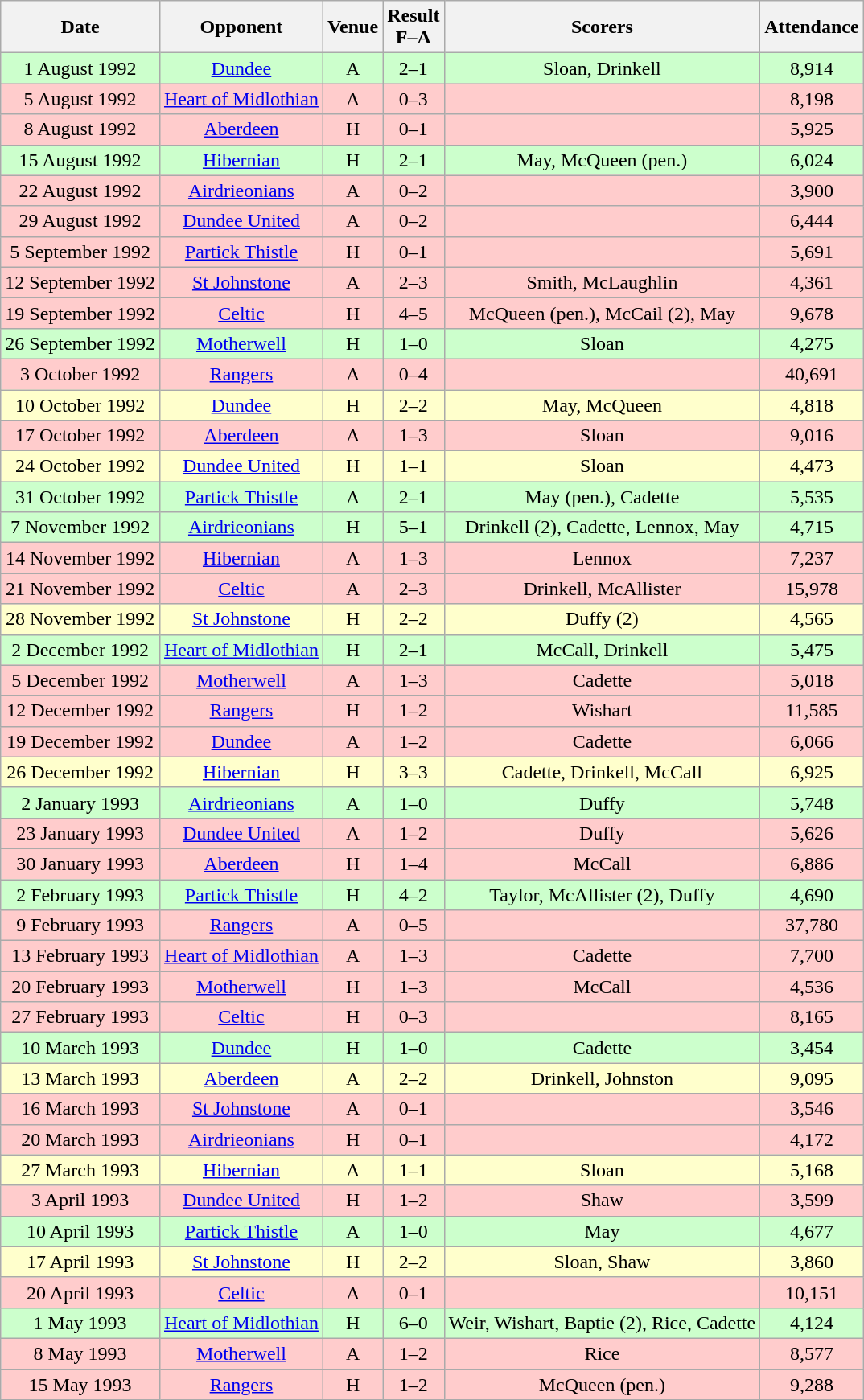<table class="wikitable sortable" style="text-align:center;">
<tr>
<th>Date</th>
<th>Opponent</th>
<th>Venue</th>
<th>Result<br>F–A</th>
<th class=unsortable>Scorers</th>
<th>Attendance</th>
</tr>
<tr bgcolor="#CCFFCC">
<td>1 August 1992</td>
<td><a href='#'>Dundee</a></td>
<td>A</td>
<td>2–1</td>
<td>Sloan, Drinkell</td>
<td>8,914</td>
</tr>
<tr bgcolor="#FFCCCC">
<td>5 August 1992</td>
<td><a href='#'>Heart of Midlothian</a></td>
<td>A</td>
<td>0–3</td>
<td></td>
<td>8,198</td>
</tr>
<tr bgcolor="#FFCCCC">
<td>8 August 1992</td>
<td><a href='#'>Aberdeen</a></td>
<td>H</td>
<td>0–1</td>
<td></td>
<td>5,925</td>
</tr>
<tr bgcolor="#CCFFCC">
<td>15 August 1992</td>
<td><a href='#'>Hibernian</a></td>
<td>H</td>
<td>2–1</td>
<td>May, McQueen (pen.)</td>
<td>6,024</td>
</tr>
<tr bgcolor="#FFCCCC">
<td>22 August 1992</td>
<td><a href='#'>Airdrieonians</a></td>
<td>A</td>
<td>0–2</td>
<td></td>
<td>3,900</td>
</tr>
<tr bgcolor="#FFCCCC">
<td>29 August 1992</td>
<td><a href='#'>Dundee United</a></td>
<td>A</td>
<td>0–2</td>
<td></td>
<td>6,444</td>
</tr>
<tr bgcolor="#FFCCCC">
<td>5 September 1992</td>
<td><a href='#'>Partick Thistle</a></td>
<td>H</td>
<td>0–1</td>
<td></td>
<td>5,691</td>
</tr>
<tr bgcolor="#FFCCCC">
<td>12 September 1992</td>
<td><a href='#'>St Johnstone</a></td>
<td>A</td>
<td>2–3</td>
<td>Smith, McLaughlin</td>
<td>4,361</td>
</tr>
<tr bgcolor="#FFCCCC">
<td>19 September 1992</td>
<td><a href='#'>Celtic</a></td>
<td>H</td>
<td>4–5</td>
<td>McQueen (pen.), McCail (2), May</td>
<td>9,678</td>
</tr>
<tr bgcolor="#CCFFCC">
<td>26 September 1992</td>
<td><a href='#'>Motherwell</a></td>
<td>H</td>
<td>1–0</td>
<td>Sloan</td>
<td>4,275</td>
</tr>
<tr bgcolor="#FFCCCC">
<td>3 October 1992</td>
<td><a href='#'>Rangers</a></td>
<td>A</td>
<td>0–4</td>
<td></td>
<td>40,691</td>
</tr>
<tr bgcolor="#FFFFCC">
<td>10 October 1992</td>
<td><a href='#'>Dundee</a></td>
<td>H</td>
<td>2–2</td>
<td>May, McQueen</td>
<td>4,818</td>
</tr>
<tr bgcolor="#FFCCCC">
<td>17 October 1992</td>
<td><a href='#'>Aberdeen</a></td>
<td>A</td>
<td>1–3</td>
<td>Sloan</td>
<td>9,016</td>
</tr>
<tr bgcolor="#FFFFCC">
<td>24 October 1992</td>
<td><a href='#'>Dundee United</a></td>
<td>H</td>
<td>1–1</td>
<td>Sloan</td>
<td>4,473</td>
</tr>
<tr bgcolor="#CCFFCC">
<td>31 October 1992</td>
<td><a href='#'>Partick Thistle</a></td>
<td>A</td>
<td>2–1</td>
<td>May (pen.), Cadette</td>
<td>5,535</td>
</tr>
<tr bgcolor="#CCFFCC">
<td>7 November 1992</td>
<td><a href='#'>Airdrieonians</a></td>
<td>H</td>
<td>5–1</td>
<td>Drinkell (2), Cadette, Lennox, May</td>
<td>4,715</td>
</tr>
<tr bgcolor="#FFCCCC">
<td>14 November 1992</td>
<td><a href='#'>Hibernian</a></td>
<td>A</td>
<td>1–3</td>
<td>Lennox</td>
<td>7,237</td>
</tr>
<tr bgcolor="#FFCCCC">
<td>21 November 1992</td>
<td><a href='#'>Celtic</a></td>
<td>A</td>
<td>2–3</td>
<td>Drinkell, McAllister</td>
<td>15,978</td>
</tr>
<tr bgcolor="#FFFFCC">
<td>28 November 1992</td>
<td><a href='#'>St Johnstone</a></td>
<td>H</td>
<td>2–2</td>
<td>Duffy (2)</td>
<td>4,565</td>
</tr>
<tr bgcolor="#CCFFCC">
<td>2 December 1992</td>
<td><a href='#'>Heart of Midlothian</a></td>
<td>H</td>
<td>2–1</td>
<td>McCall, Drinkell</td>
<td>5,475</td>
</tr>
<tr bgcolor="#FFCCCC">
<td>5 December 1992</td>
<td><a href='#'>Motherwell</a></td>
<td>A</td>
<td>1–3</td>
<td>Cadette</td>
<td>5,018</td>
</tr>
<tr bgcolor="#FFCCCC">
<td>12 December 1992</td>
<td><a href='#'>Rangers</a></td>
<td>H</td>
<td>1–2</td>
<td>Wishart</td>
<td>11,585</td>
</tr>
<tr bgcolor="#FFCCCC">
<td>19 December 1992</td>
<td><a href='#'>Dundee</a></td>
<td>A</td>
<td>1–2</td>
<td>Cadette</td>
<td>6,066</td>
</tr>
<tr bgcolor="#FFFFCC">
<td>26 December 1992</td>
<td><a href='#'>Hibernian</a></td>
<td>H</td>
<td>3–3</td>
<td>Cadette, Drinkell, McCall</td>
<td>6,925</td>
</tr>
<tr bgcolor="#CCFFCC">
<td>2 January 1993</td>
<td><a href='#'>Airdrieonians</a></td>
<td>A</td>
<td>1–0</td>
<td>Duffy</td>
<td>5,748</td>
</tr>
<tr bgcolor="#FFCCCC">
<td>23 January 1993</td>
<td><a href='#'>Dundee United</a></td>
<td>A</td>
<td>1–2</td>
<td>Duffy</td>
<td>5,626</td>
</tr>
<tr bgcolor="#FFCCCC">
<td>30 January 1993</td>
<td><a href='#'>Aberdeen</a></td>
<td>H</td>
<td>1–4</td>
<td>McCall</td>
<td>6,886</td>
</tr>
<tr bgcolor="#CCFFCC">
<td>2 February 1993</td>
<td><a href='#'>Partick Thistle</a></td>
<td>H</td>
<td>4–2</td>
<td>Taylor, McAllister (2), Duffy</td>
<td>4,690</td>
</tr>
<tr bgcolor="#FFCCCC">
<td>9 February 1993</td>
<td><a href='#'>Rangers</a></td>
<td>A</td>
<td>0–5</td>
<td></td>
<td>37,780</td>
</tr>
<tr bgcolor="#FFCCCC">
<td>13 February 1993</td>
<td><a href='#'>Heart of Midlothian</a></td>
<td>A</td>
<td>1–3</td>
<td>Cadette</td>
<td>7,700</td>
</tr>
<tr bgcolor="#FFCCCC">
<td>20 February 1993</td>
<td><a href='#'>Motherwell</a></td>
<td>H</td>
<td>1–3</td>
<td>McCall</td>
<td>4,536</td>
</tr>
<tr bgcolor="#FFCCCC">
<td>27 February 1993</td>
<td><a href='#'>Celtic</a></td>
<td>H</td>
<td>0–3</td>
<td></td>
<td>8,165</td>
</tr>
<tr bgcolor="#CCFFCC">
<td>10 March 1993</td>
<td><a href='#'>Dundee</a></td>
<td>H</td>
<td>1–0</td>
<td>Cadette</td>
<td>3,454</td>
</tr>
<tr bgcolor="#FFFFCC">
<td>13 March 1993</td>
<td><a href='#'>Aberdeen</a></td>
<td>A</td>
<td>2–2</td>
<td>Drinkell, Johnston</td>
<td>9,095</td>
</tr>
<tr bgcolor="#FFCCCC">
<td>16 March 1993</td>
<td><a href='#'>St Johnstone</a></td>
<td>A</td>
<td>0–1</td>
<td></td>
<td>3,546</td>
</tr>
<tr bgcolor="#FFCCCC">
<td>20 March 1993</td>
<td><a href='#'>Airdrieonians</a></td>
<td>H</td>
<td>0–1</td>
<td></td>
<td>4,172</td>
</tr>
<tr bgcolor="#FFFFCC">
<td>27 March 1993</td>
<td><a href='#'>Hibernian</a></td>
<td>A</td>
<td>1–1</td>
<td>Sloan</td>
<td>5,168</td>
</tr>
<tr bgcolor="#FFCCCC">
<td>3 April 1993</td>
<td><a href='#'>Dundee United</a></td>
<td>H</td>
<td>1–2</td>
<td>Shaw</td>
<td>3,599</td>
</tr>
<tr bgcolor="#CCFFCC">
<td>10 April 1993</td>
<td><a href='#'>Partick Thistle</a></td>
<td>A</td>
<td>1–0</td>
<td>May</td>
<td>4,677</td>
</tr>
<tr bgcolor="#FFFFCC">
<td>17 April 1993</td>
<td><a href='#'>St Johnstone</a></td>
<td>H</td>
<td>2–2</td>
<td>Sloan, Shaw</td>
<td>3,860</td>
</tr>
<tr bgcolor="#FFCCCC">
<td>20 April 1993</td>
<td><a href='#'>Celtic</a></td>
<td>A</td>
<td>0–1</td>
<td></td>
<td>10,151</td>
</tr>
<tr bgcolor="#CCFFCC">
<td>1 May 1993</td>
<td><a href='#'>Heart of Midlothian</a></td>
<td>H</td>
<td>6–0</td>
<td>Weir, Wishart, Baptie (2), Rice, Cadette</td>
<td>4,124</td>
</tr>
<tr bgcolor="#FFCCCC">
<td>8 May 1993</td>
<td><a href='#'>Motherwell</a></td>
<td>A</td>
<td>1–2</td>
<td>Rice</td>
<td>8,577</td>
</tr>
<tr bgcolor="#FFCCCC">
<td>15 May 1993</td>
<td><a href='#'>Rangers</a></td>
<td>H</td>
<td>1–2</td>
<td>McQueen (pen.)</td>
<td>9,288</td>
</tr>
</table>
